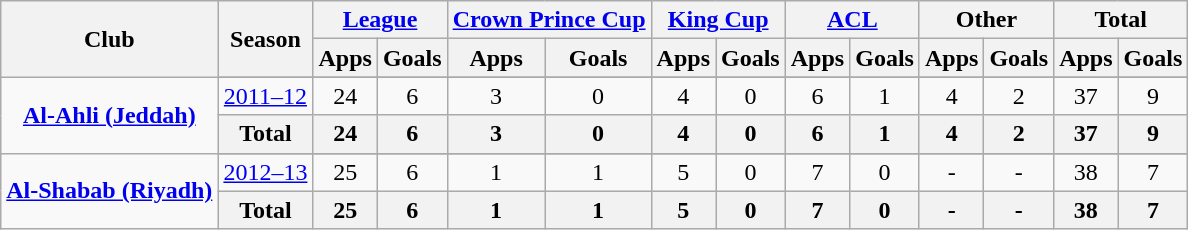<table class="wikitable" style="text-align: center;">
<tr>
<th rowspan="2">Club</th>
<th rowspan="2">Season</th>
<th colspan="2"><a href='#'>League</a></th>
<th colspan="2"><a href='#'>Crown Prince Cup</a></th>
<th colspan="2"><a href='#'>King Cup</a></th>
<th colspan="2"><a href='#'>ACL</a></th>
<th colspan="2">Other</th>
<th colspan="2">Total</th>
</tr>
<tr>
<th>Apps</th>
<th>Goals</th>
<th>Apps</th>
<th>Goals</th>
<th>Apps</th>
<th>Goals</th>
<th>Apps</th>
<th>Goals</th>
<th>Apps</th>
<th>Goals</th>
<th>Apps</th>
<th>Goals</th>
</tr>
<tr>
<td rowspan="3" valign="center"><strong><a href='#'>Al-Ahli (Jeddah)</a></strong></td>
</tr>
<tr>
<td><a href='#'>2011–12</a></td>
<td>24</td>
<td>6</td>
<td>3</td>
<td>0</td>
<td>4</td>
<td>0</td>
<td>6</td>
<td>1</td>
<td>4</td>
<td>2</td>
<td>37</td>
<td>9</td>
</tr>
<tr>
<th>Total</th>
<th>24</th>
<th>6</th>
<th>3</th>
<th>0</th>
<th>4</th>
<th>0</th>
<th>6</th>
<th>1</th>
<th>4</th>
<th>2</th>
<th>37</th>
<th>9</th>
</tr>
<tr>
<td rowspan="3" valign="center"><strong><a href='#'>Al-Shabab (Riyadh)</a></strong></td>
</tr>
<tr>
<td><a href='#'>2012–13</a></td>
<td>25</td>
<td>6</td>
<td>1</td>
<td>1</td>
<td>5</td>
<td>0</td>
<td>7</td>
<td>0</td>
<td>-</td>
<td>-</td>
<td>38</td>
<td>7</td>
</tr>
<tr>
<th>Total</th>
<th>25</th>
<th>6</th>
<th>1</th>
<th>1</th>
<th>5</th>
<th>0</th>
<th>7</th>
<th>0</th>
<th>-</th>
<th>-</th>
<th>38</th>
<th>7</th>
</tr>
</table>
